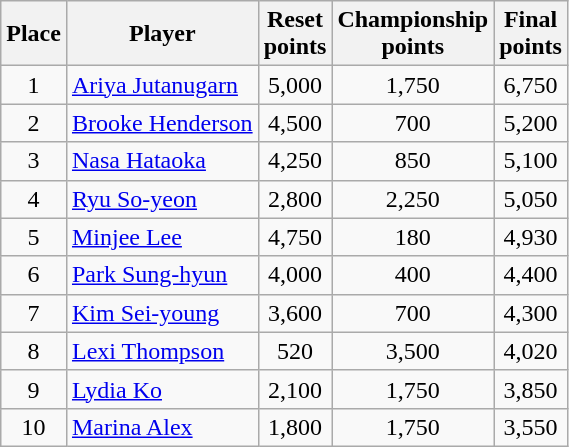<table class="wikitable" style="text-align:center">
<tr>
<th>Place</th>
<th>Player</th>
<th>Reset<br>points</th>
<th>Championship<br>points</th>
<th>Final<br>points</th>
</tr>
<tr>
<td>1</td>
<td align=left> <a href='#'>Ariya Jutanugarn</a></td>
<td>5,000</td>
<td>1,750</td>
<td>6,750</td>
</tr>
<tr>
<td>2</td>
<td align=left> <a href='#'>Brooke Henderson</a></td>
<td>4,500</td>
<td>700</td>
<td>5,200</td>
</tr>
<tr>
<td>3</td>
<td align=left> <a href='#'>Nasa Hataoka</a></td>
<td>4,250</td>
<td>850</td>
<td>5,100</td>
</tr>
<tr>
<td>4</td>
<td align=left> <a href='#'>Ryu So-yeon</a></td>
<td>2,800</td>
<td>2,250</td>
<td>5,050</td>
</tr>
<tr>
<td>5</td>
<td align=left> <a href='#'>Minjee Lee</a></td>
<td>4,750</td>
<td>180</td>
<td>4,930</td>
</tr>
<tr>
<td>6</td>
<td align=left> <a href='#'>Park Sung-hyun</a></td>
<td>4,000</td>
<td>400</td>
<td>4,400</td>
</tr>
<tr>
<td>7</td>
<td align=left> <a href='#'>Kim Sei-young</a></td>
<td>3,600</td>
<td>700</td>
<td>4,300</td>
</tr>
<tr>
<td>8</td>
<td align=left> <a href='#'>Lexi Thompson</a></td>
<td>520</td>
<td>3,500</td>
<td>4,020</td>
</tr>
<tr>
<td>9</td>
<td align=left> <a href='#'>Lydia Ko</a></td>
<td>2,100</td>
<td>1,750</td>
<td>3,850</td>
</tr>
<tr>
<td>10</td>
<td align=left> <a href='#'>Marina Alex</a></td>
<td>1,800</td>
<td>1,750</td>
<td>3,550</td>
</tr>
</table>
